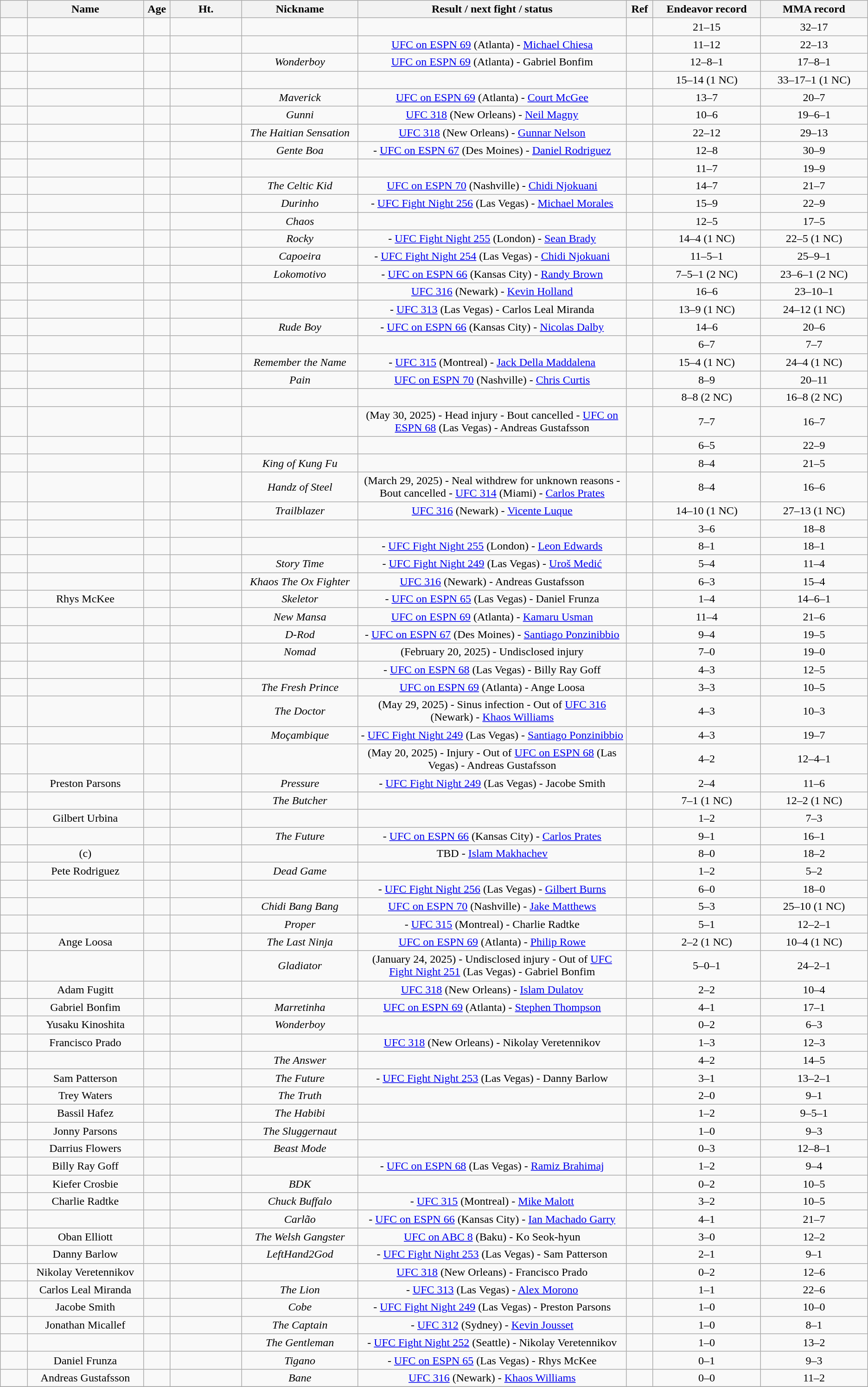<table class="wikitable sortable" style="text-align:center">
<tr>
<th width=3%></th>
<th width=13%>Name</th>
<th width=3%>Age</th>
<th width=8%>Ht.</th>
<th width=13%>Nickname</th>
<th width=30%>Result / next fight / status</th>
<th width=3%>Ref</th>
<th width=12%>Endeavor record</th>
<th width=12%>MMA record</th>
</tr>
<tr>
<td></td>
<td></td>
<td></td>
<td></td>
<td></td>
<td></td>
<td></td>
<td>21–15</td>
<td>32–17</td>
</tr>
<tr>
<td></td>
<td></td>
<td></td>
<td></td>
<td><em></em></td>
<td><a href='#'>UFC on ESPN 69</a> (Atlanta) - <a href='#'>Michael Chiesa</a></td>
<td></td>
<td>11–12</td>
<td>22–13</td>
</tr>
<tr>
<td></td>
<td></td>
<td></td>
<td></td>
<td><em>Wonderboy</em></td>
<td><a href='#'>UFC on ESPN 69</a> (Atlanta) - Gabriel Bonfim</td>
<td></td>
<td>12–8–1</td>
<td>17–8–1</td>
</tr>
<tr>
<td></td>
<td></td>
<td></td>
<td></td>
<td><em></em></td>
<td></td>
<td></td>
<td>15–14 (1 NC)</td>
<td>33–17–1 (1 NC)</td>
</tr>
<tr>
<td></td>
<td></td>
<td></td>
<td></td>
<td><em>Maverick</em></td>
<td><a href='#'>UFC on ESPN 69</a> (Atlanta) - <a href='#'>Court McGee</a></td>
<td></td>
<td>13–7</td>
<td>20–7</td>
</tr>
<tr>
<td></td>
<td></td>
<td></td>
<td></td>
<td><em>Gunni</em></td>
<td><a href='#'>UFC 318</a> (New Orleans) - <a href='#'>Neil Magny</a></td>
<td></td>
<td>10–6</td>
<td>19–6–1</td>
</tr>
<tr>
<td></td>
<td></td>
<td></td>
<td></td>
<td><em>The Haitian Sensation</em></td>
<td><a href='#'>UFC 318</a> (New Orleans) - <a href='#'>Gunnar Nelson</a></td>
<td></td>
<td>22–12</td>
<td>29–13</td>
</tr>
<tr>
<td></td>
<td></td>
<td></td>
<td></td>
<td><em>Gente Boa</em></td>
<td> - <a href='#'>UFC on ESPN 67</a> (Des Moines) - <a href='#'>Daniel Rodriguez</a></td>
<td></td>
<td>12–8</td>
<td>30–9</td>
</tr>
<tr>
<td></td>
<td></td>
<td></td>
<td></td>
<td><em></em></td>
<td></td>
<td></td>
<td>11–7</td>
<td>19–9</td>
</tr>
<tr>
<td></td>
<td></td>
<td></td>
<td></td>
<td><em>The Celtic Kid</em></td>
<td><a href='#'>UFC on ESPN 70</a> (Nashville) - <a href='#'>Chidi Njokuani</a></td>
<td></td>
<td>14–7</td>
<td>21–7</td>
</tr>
<tr>
<td></td>
<td></td>
<td></td>
<td></td>
<td><em>Durinho</em></td>
<td> - <a href='#'>UFC Fight Night 256</a> (Las Vegas) - <a href='#'>Michael Morales</a></td>
<td></td>
<td>15–9</td>
<td>22–9</td>
</tr>
<tr>
<td></td>
<td></td>
<td></td>
<td></td>
<td><em>Chaos</em></td>
<td></td>
<td></td>
<td>12–5</td>
<td>17–5</td>
</tr>
<tr>
<td></td>
<td></td>
<td></td>
<td></td>
<td><em>Rocky</em></td>
<td> - <a href='#'>UFC Fight Night 255</a> (London) - <a href='#'>Sean Brady</a></td>
<td></td>
<td>14–4 (1 NC)</td>
<td>22–5 (1 NC)</td>
</tr>
<tr>
<td></td>
<td></td>
<td></td>
<td></td>
<td><em>Capoeira</em></td>
<td> - <a href='#'>UFC Fight Night 254</a> (Las Vegas) - <a href='#'>Chidi Njokuani</a></td>
<td></td>
<td>11–5–1</td>
<td>25–9–1</td>
</tr>
<tr>
<td></td>
<td></td>
<td></td>
<td></td>
<td><em>Lokomotivo</em></td>
<td> - <a href='#'>UFC on ESPN 66</a> (Kansas City) - <a href='#'>Randy Brown</a></td>
<td></td>
<td>7–5–1 (2 NC)</td>
<td>23–6–1 (2 NC)</td>
</tr>
<tr>
<td></td>
<td></td>
<td></td>
<td></td>
<td><em></em></td>
<td><a href='#'>UFC 316</a> (Newark) - <a href='#'>Kevin Holland</a></td>
<td></td>
<td>16–6</td>
<td>23–10–1</td>
</tr>
<tr>
<td></td>
<td></td>
<td></td>
<td></td>
<td><em></em></td>
<td> - <a href='#'>UFC 313</a> (Las Vegas) - Carlos Leal Miranda</td>
<td></td>
<td>13–9 (1 NC)</td>
<td>24–12 (1 NC)</td>
</tr>
<tr>
<td></td>
<td></td>
<td></td>
<td></td>
<td><em>Rude Boy</em></td>
<td> - <a href='#'>UFC on ESPN 66</a> (Kansas City) - <a href='#'>Nicolas Dalby</a></td>
<td></td>
<td>14–6</td>
<td>20–6</td>
</tr>
<tr>
<td></td>
<td></td>
<td></td>
<td></td>
<td></td>
<td></td>
<td></td>
<td>6–7</td>
<td>7–7</td>
</tr>
<tr>
<td></td>
<td></td>
<td></td>
<td></td>
<td><em>Remember the Name</em></td>
<td> - <a href='#'>UFC 315</a> (Montreal) - <a href='#'>Jack Della Maddalena</a></td>
<td></td>
<td>15–4 (1 NC)</td>
<td>24–4 (1 NC)</td>
</tr>
<tr>
<td></td>
<td></td>
<td></td>
<td></td>
<td><em>Pain</em></td>
<td><a href='#'>UFC on ESPN 70</a> (Nashville) - <a href='#'>Chris Curtis</a></td>
<td></td>
<td>8–9</td>
<td>20–11</td>
</tr>
<tr>
<td></td>
<td></td>
<td></td>
<td></td>
<td><em></em></td>
<td></td>
<td></td>
<td>8–8 (2 NC)</td>
<td>16–8 (2 NC)</td>
</tr>
<tr>
<td></td>
<td></td>
<td></td>
<td></td>
<td><em></em></td>
<td>(May 30, 2025) - Head injury - Bout cancelled - <a href='#'>UFC on ESPN 68</a> (Las Vegas) - Andreas Gustafsson</td>
<td></td>
<td>7–7</td>
<td>16–7</td>
</tr>
<tr>
<td></td>
<td></td>
<td></td>
<td></td>
<td><em></em></td>
<td></td>
<td></td>
<td>6–5</td>
<td>22–9</td>
</tr>
<tr>
<td></td>
<td></td>
<td></td>
<td></td>
<td><em>King of Kung Fu</em></td>
<td></td>
<td></td>
<td>8–4</td>
<td>21–5</td>
</tr>
<tr>
<td></td>
<td></td>
<td></td>
<td></td>
<td><em>Handz of Steel</em></td>
<td>(March 29, 2025) - Neal withdrew for unknown reasons - Bout cancelled - <a href='#'>UFC 314</a> (Miami) - <a href='#'>Carlos Prates</a></td>
<td></td>
<td>8–4</td>
<td>16–6</td>
</tr>
<tr>
<td></td>
<td></td>
<td></td>
<td></td>
<td><em>Trailblazer</em></td>
<td><a href='#'>UFC 316</a> (Newark) - <a href='#'>Vicente Luque</a></td>
<td></td>
<td>14–10 (1 NC)</td>
<td>27–13 (1 NC)</td>
</tr>
<tr>
<td></td>
<td></td>
<td></td>
<td></td>
<td></td>
<td></td>
<td></td>
<td>3–6</td>
<td>18–8</td>
</tr>
<tr>
<td></td>
<td></td>
<td></td>
<td></td>
<td></td>
<td> - <a href='#'>UFC Fight Night 255</a> (London) - <a href='#'>Leon Edwards</a></td>
<td></td>
<td>8–1</td>
<td>18–1</td>
</tr>
<tr>
<td></td>
<td></td>
<td></td>
<td></td>
<td><em>Story Time</em></td>
<td> - <a href='#'>UFC Fight Night 249</a> (Las Vegas) - <a href='#'>Uroš Medić</a></td>
<td></td>
<td>5–4</td>
<td>11–4</td>
</tr>
<tr>
<td></td>
<td></td>
<td></td>
<td></td>
<td><em>Khaos The Ox Fighter</em></td>
<td><a href='#'>UFC 316</a> (Newark) - Andreas Gustafsson</td>
<td></td>
<td>6–3</td>
<td>15–4</td>
</tr>
<tr>
<td></td>
<td>Rhys McKee</td>
<td></td>
<td></td>
<td><em>Skeletor</em></td>
<td> - <a href='#'>UFC on ESPN 65</a> (Las Vegas) - Daniel Frunza</td>
<td></td>
<td>1–4</td>
<td>14–6–1</td>
</tr>
<tr>
<td></td>
<td></td>
<td></td>
<td></td>
<td><em>New Mansa</em></td>
<td><a href='#'>UFC on ESPN 69</a> (Atlanta) - <a href='#'>Kamaru Usman</a></td>
<td></td>
<td>11–4</td>
<td>21–6</td>
</tr>
<tr>
<td></td>
<td></td>
<td></td>
<td></td>
<td><em>D-Rod</em></td>
<td> - <a href='#'>UFC on ESPN 67</a> (Des Moines) - <a href='#'>Santiago Ponzinibbio</a></td>
<td></td>
<td>9–4</td>
<td>19–5</td>
</tr>
<tr>
<td></td>
<td></td>
<td></td>
<td></td>
<td><em>Nomad</em></td>
<td>(February 20, 2025) - Undisclosed injury</td>
<td></td>
<td>7–0</td>
<td>19–0</td>
</tr>
<tr>
<td></td>
<td></td>
<td></td>
<td></td>
<td></td>
<td> - <a href='#'>UFC on ESPN 68</a> (Las Vegas) - Billy Ray Goff</td>
<td></td>
<td>4–3</td>
<td>12–5</td>
</tr>
<tr>
<td></td>
<td></td>
<td></td>
<td></td>
<td><em>The Fresh Prince</em></td>
<td><a href='#'>UFC on ESPN 69</a> (Atlanta) - Ange Loosa</td>
<td></td>
<td>3–3</td>
<td>10–5</td>
</tr>
<tr>
<td></td>
<td></td>
<td></td>
<td></td>
<td><em>The Doctor</em></td>
<td>(May 29, 2025) - Sinus infection - Out of <a href='#'>UFC 316</a> (Newark) - <a href='#'>Khaos Williams</a></td>
<td></td>
<td>4–3</td>
<td>10–3</td>
</tr>
<tr>
<td></td>
<td></td>
<td></td>
<td></td>
<td><em>Moçambique</em></td>
<td> - <a href='#'>UFC Fight Night 249</a> (Las Vegas) - <a href='#'>Santiago Ponzinibbio</a></td>
<td></td>
<td>4–3</td>
<td>19–7</td>
</tr>
<tr>
<td></td>
<td></td>
<td></td>
<td></td>
<td></td>
<td>(May 20, 2025) - Injury - Out of <a href='#'>UFC on ESPN 68</a> (Las Vegas) - Andreas Gustafsson</td>
<td></td>
<td>4–2</td>
<td>12–4–1</td>
</tr>
<tr>
<td></td>
<td>Preston Parsons</td>
<td></td>
<td></td>
<td><em>Pressure</em></td>
<td> - <a href='#'>UFC Fight Night 249</a> (Las Vegas) - Jacobe Smith</td>
<td></td>
<td>2–4</td>
<td>11–6</td>
</tr>
<tr>
<td></td>
<td></td>
<td></td>
<td></td>
<td><em>The Butcher</em></td>
<td></td>
<td></td>
<td>7–1 (1 NC)</td>
<td>12–2 (1 NC)</td>
</tr>
<tr>
<td></td>
<td>Gilbert Urbina</td>
<td></td>
<td></td>
<td></td>
<td></td>
<td></td>
<td>1–2</td>
<td>7–3</td>
</tr>
<tr>
<td></td>
<td></td>
<td></td>
<td></td>
<td><em>The Future</em></td>
<td> - <a href='#'>UFC on ESPN 66</a> (Kansas City) - <a href='#'>Carlos Prates</a></td>
<td></td>
<td>9–1</td>
<td>16–1</td>
</tr>
<tr>
<td></td>
<td> (c)</td>
<td></td>
<td></td>
<td></td>
<td>TBD - <a href='#'>Islam Makhachev</a></td>
<td></td>
<td>8–0</td>
<td>18–2</td>
</tr>
<tr>
<td></td>
<td>Pete Rodriguez</td>
<td></td>
<td></td>
<td><em>Dead Game</em></td>
<td></td>
<td></td>
<td>1–2</td>
<td>5–2</td>
</tr>
<tr>
<td></td>
<td></td>
<td></td>
<td></td>
<td></td>
<td> - <a href='#'>UFC Fight Night 256</a> (Las Vegas) - <a href='#'>Gilbert Burns</a></td>
<td></td>
<td>6–0</td>
<td>18–0</td>
</tr>
<tr>
<td></td>
<td></td>
<td></td>
<td></td>
<td><em>Chidi Bang Bang</em></td>
<td><a href='#'>UFC on ESPN 70</a> (Nashville) - <a href='#'>Jake Matthews</a></td>
<td></td>
<td>5–3</td>
<td>25–10 (1 NC)</td>
</tr>
<tr>
<td></td>
<td></td>
<td></td>
<td></td>
<td><em>Proper</em></td>
<td> - <a href='#'>UFC 315</a> (Montreal) - Charlie Radtke</td>
<td></td>
<td>5–1</td>
<td>12–2–1</td>
</tr>
<tr>
<td></td>
<td>Ange Loosa</td>
<td></td>
<td></td>
<td><em>The Last Ninja</em></td>
<td><a href='#'>UFC on ESPN 69</a> (Atlanta) - <a href='#'>Philip Rowe</a></td>
<td></td>
<td>2–2 (1 NC)</td>
<td>10–4 (1 NC)</td>
</tr>
<tr>
<td></td>
<td></td>
<td></td>
<td></td>
<td><em>Gladiator</em></td>
<td>(January 24, 2025) - Undisclosed injury - Out of <a href='#'>UFC Fight Night 251</a> (Las Vegas) - Gabriel Bonfim</td>
<td></td>
<td>5–0–1</td>
<td>24–2–1</td>
</tr>
<tr>
<td></td>
<td>Adam Fugitt</td>
<td></td>
<td></td>
<td></td>
<td><a href='#'>UFC 318</a> (New Orleans) - <a href='#'>Islam Dulatov</a></td>
<td></td>
<td>2–2</td>
<td>10–4</td>
</tr>
<tr>
<td></td>
<td>Gabriel Bonfim</td>
<td></td>
<td></td>
<td><em>Marretinha</em></td>
<td><a href='#'>UFC on ESPN 69</a> (Atlanta) - <a href='#'>Stephen Thompson</a></td>
<td></td>
<td>4–1</td>
<td>17–1</td>
</tr>
<tr>
<td></td>
<td>Yusaku Kinoshita</td>
<td></td>
<td></td>
<td><em>Wonderboy</em></td>
<td></td>
<td></td>
<td>0–2</td>
<td>6–3</td>
</tr>
<tr>
<td></td>
<td>Francisco Prado</td>
<td></td>
<td></td>
<td></td>
<td><a href='#'>UFC 318</a> (New Orleans) - Nikolay Veretennikov</td>
<td></td>
<td>1–3</td>
<td>12–3</td>
</tr>
<tr>
<td></td>
<td></td>
<td></td>
<td></td>
<td><em>The Answer</em></td>
<td></td>
<td></td>
<td>4–2</td>
<td>14–5</td>
</tr>
<tr>
<td></td>
<td>Sam Patterson</td>
<td></td>
<td></td>
<td><em>The Future</em></td>
<td> - <a href='#'>UFC Fight Night 253</a> (Las Vegas) - Danny Barlow</td>
<td></td>
<td>3–1</td>
<td>13–2–1</td>
</tr>
<tr>
<td></td>
<td>Trey Waters</td>
<td></td>
<td></td>
<td><em>The Truth</em></td>
<td></td>
<td></td>
<td>2–0</td>
<td>9–1</td>
</tr>
<tr>
<td></td>
<td>Bassil Hafez</td>
<td></td>
<td></td>
<td><em>The Habibi</em></td>
<td></td>
<td></td>
<td>1–2</td>
<td>9–5–1</td>
</tr>
<tr>
<td></td>
<td>Jonny Parsons</td>
<td></td>
<td></td>
<td><em>The Sluggernaut</em></td>
<td></td>
<td></td>
<td>1–0</td>
<td>9–3</td>
</tr>
<tr>
<td></td>
<td>Darrius Flowers</td>
<td></td>
<td></td>
<td><em>Beast Mode</em></td>
<td></td>
<td></td>
<td>0–3</td>
<td>12–8–1</td>
</tr>
<tr>
<td></td>
<td>Billy Ray Goff</td>
<td></td>
<td></td>
<td></td>
<td> - <a href='#'>UFC on ESPN 68</a> (Las Vegas) - <a href='#'>Ramiz Brahimaj</a></td>
<td></td>
<td>1–2</td>
<td>9–4</td>
</tr>
<tr>
<td></td>
<td>Kiefer Crosbie</td>
<td></td>
<td></td>
<td><em>BDK</em></td>
<td></td>
<td></td>
<td>0–2</td>
<td>10–5</td>
</tr>
<tr>
<td></td>
<td>Charlie Radtke</td>
<td></td>
<td></td>
<td><em>Chuck Buffalo</em></td>
<td> - <a href='#'>UFC 315</a> (Montreal) - <a href='#'>Mike Malott</a></td>
<td></td>
<td>3–2</td>
<td>10–5</td>
</tr>
<tr>
<td></td>
<td></td>
<td></td>
<td></td>
<td><em>Carlão</em></td>
<td> - <a href='#'>UFC on ESPN 66</a> (Kansas City) - <a href='#'>Ian Machado Garry</a></td>
<td></td>
<td>4–1</td>
<td>21–7</td>
</tr>
<tr>
<td></td>
<td>Oban Elliott</td>
<td></td>
<td></td>
<td><em>The Welsh Gangster</em></td>
<td><a href='#'>UFC on ABC 8</a> (Baku) - Ko Seok-hyun</td>
<td></td>
<td>3–0</td>
<td>12–2</td>
</tr>
<tr>
<td></td>
<td>Danny Barlow</td>
<td></td>
<td></td>
<td><em>LeftHand2God</em></td>
<td> - <a href='#'>UFC Fight Night 253</a> (Las Vegas) - Sam Patterson</td>
<td></td>
<td>2–1</td>
<td>9–1</td>
</tr>
<tr>
<td></td>
<td>Nikolay Veretennikov</td>
<td></td>
<td></td>
<td></td>
<td><a href='#'>UFC 318</a> (New Orleans) - Francisco Prado</td>
<td></td>
<td>0–2</td>
<td>12–6</td>
</tr>
<tr>
<td></td>
<td>Carlos Leal Miranda</td>
<td></td>
<td></td>
<td><em>The Lion</em></td>
<td> - <a href='#'>UFC 313</a> (Las Vegas) - <a href='#'>Alex Morono</a></td>
<td></td>
<td>1–1</td>
<td>22–6</td>
</tr>
<tr>
<td></td>
<td>Jacobe Smith</td>
<td></td>
<td></td>
<td><em>Cobe</em></td>
<td> - <a href='#'>UFC Fight Night 249</a> (Las Vegas) - Preston Parsons</td>
<td></td>
<td>1–0</td>
<td>10–0</td>
</tr>
<tr>
<td></td>
<td>Jonathan Micallef</td>
<td></td>
<td></td>
<td><em>The Captain</em></td>
<td> - <a href='#'>UFC 312</a> (Sydney) - <a href='#'>Kevin Jousset</a></td>
<td></td>
<td>1–0</td>
<td>8–1</td>
</tr>
<tr>
<td></td>
<td></td>
<td></td>
<td></td>
<td><em>The Gentleman</em></td>
<td> - <a href='#'>UFC Fight Night 252</a> (Seattle) - Nikolay Veretennikov</td>
<td></td>
<td>1–0</td>
<td>13–2</td>
</tr>
<tr>
<td></td>
<td>Daniel Frunza</td>
<td></td>
<td></td>
<td><em>Tigano</em></td>
<td> - <a href='#'>UFC on ESPN 65</a> (Las Vegas) - Rhys McKee</td>
<td></td>
<td>0–1</td>
<td>9–3</td>
</tr>
<tr>
<td></td>
<td>Andreas Gustafsson</td>
<td></td>
<td></td>
<td><em>Bane</em></td>
<td><a href='#'>UFC 316</a> (Newark) - <a href='#'>Khaos Williams</a></td>
<td></td>
<td>0–0</td>
<td>11–2</td>
</tr>
<tr>
</tr>
</table>
